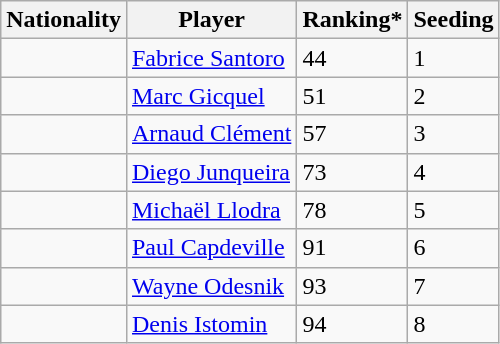<table class="wikitable" border="1">
<tr>
<th>Nationality</th>
<th>Player</th>
<th>Ranking*</th>
<th>Seeding</th>
</tr>
<tr>
<td></td>
<td><a href='#'>Fabrice Santoro</a></td>
<td>44</td>
<td>1</td>
</tr>
<tr>
<td></td>
<td><a href='#'>Marc Gicquel</a></td>
<td>51</td>
<td>2</td>
</tr>
<tr>
<td></td>
<td><a href='#'>Arnaud Clément</a></td>
<td>57</td>
<td>3</td>
</tr>
<tr>
<td></td>
<td><a href='#'>Diego Junqueira</a></td>
<td>73</td>
<td>4</td>
</tr>
<tr>
<td></td>
<td><a href='#'>Michaël Llodra</a></td>
<td>78</td>
<td>5</td>
</tr>
<tr>
<td></td>
<td><a href='#'>Paul Capdeville</a></td>
<td>91</td>
<td>6</td>
</tr>
<tr>
<td></td>
<td><a href='#'>Wayne Odesnik</a></td>
<td>93</td>
<td>7</td>
</tr>
<tr>
<td></td>
<td><a href='#'>Denis Istomin</a></td>
<td>94</td>
<td>8</td>
</tr>
</table>
